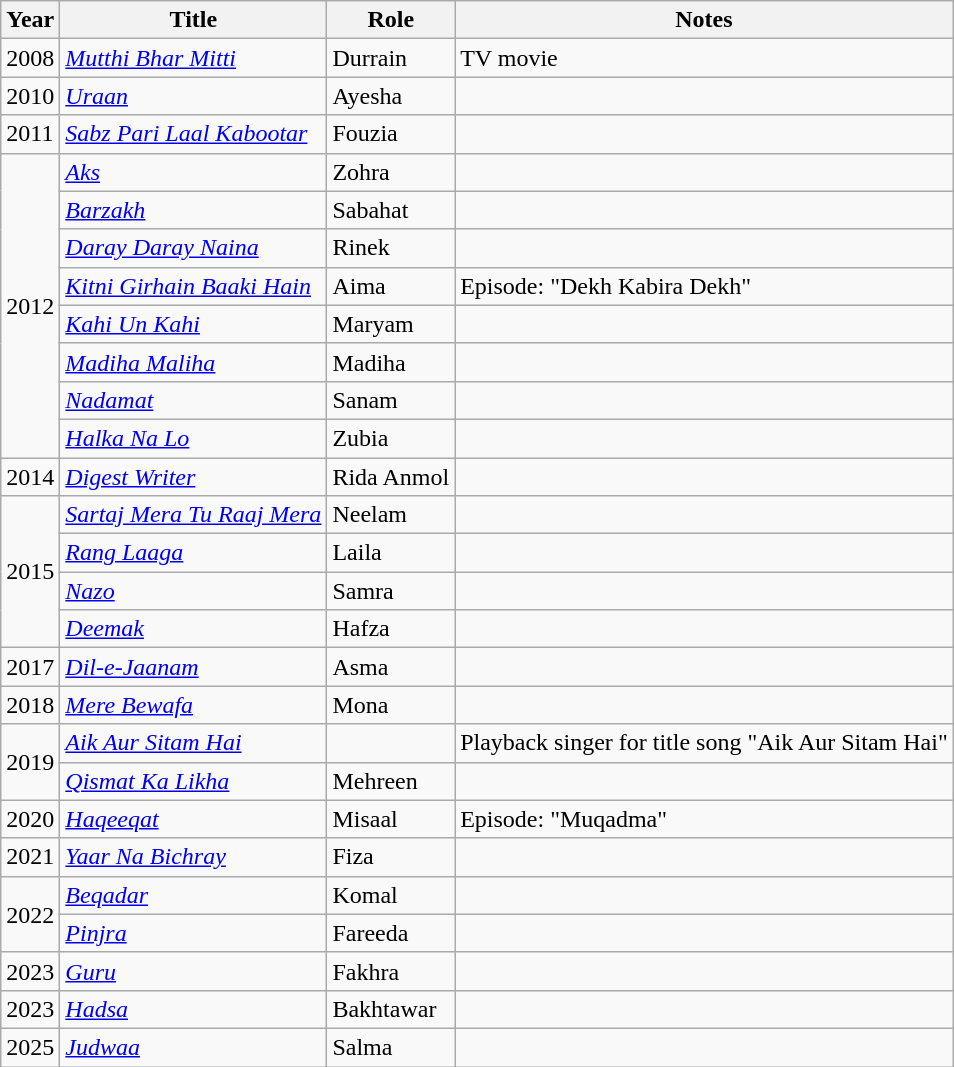<table class="wikitable sortable">
<tr>
<th>Year</th>
<th>Title</th>
<th>Role</th>
<th>Notes</th>
</tr>
<tr>
<td>2008</td>
<td><em><a href='#'>Mutthi Bhar Mitti</a></em></td>
<td>Durrain</td>
<td>TV movie</td>
</tr>
<tr>
<td>2010</td>
<td><em><a href='#'>Uraan</a></em></td>
<td>Ayesha</td>
<td></td>
</tr>
<tr>
<td>2011</td>
<td><em><a href='#'>Sabz Pari Laal Kabootar</a></em></td>
<td>Fouzia</td>
<td></td>
</tr>
<tr>
<td rowspan="8">2012</td>
<td><em><a href='#'>Aks</a></em></td>
<td>Zohra</td>
<td></td>
</tr>
<tr>
<td><em><a href='#'>Barzakh</a></em></td>
<td>Sabahat</td>
<td></td>
</tr>
<tr>
<td><em><a href='#'>Daray Daray Naina</a></em></td>
<td>Rinek</td>
<td></td>
</tr>
<tr>
<td><em><a href='#'>Kitni Girhain Baaki Hain</a></em></td>
<td>Aima</td>
<td>Episode: "Dekh Kabira Dekh"</td>
</tr>
<tr>
<td><em><a href='#'>Kahi Un Kahi</a></em></td>
<td>Maryam</td>
<td></td>
</tr>
<tr>
<td><em><a href='#'>Madiha Maliha</a></em></td>
<td>Madiha</td>
<td></td>
</tr>
<tr>
<td><em><a href='#'>Nadamat</a></em></td>
<td>Sanam</td>
<td></td>
</tr>
<tr>
<td><em><a href='#'>Halka Na Lo</a></em></td>
<td>Zubia</td>
<td></td>
</tr>
<tr>
<td>2014</td>
<td><em><a href='#'>Digest Writer</a></em></td>
<td>Rida Anmol</td>
<td></td>
</tr>
<tr>
<td rowspan="4">2015</td>
<td><em><a href='#'>Sartaj Mera Tu Raaj Mera</a></em></td>
<td>Neelam</td>
<td></td>
</tr>
<tr>
<td><em><a href='#'>Rang Laaga</a></em></td>
<td>Laila</td>
<td></td>
</tr>
<tr>
<td><em><a href='#'>Nazo</a></em></td>
<td>Samra</td>
<td></td>
</tr>
<tr>
<td><em><a href='#'>Deemak</a></em></td>
<td>Hafza</td>
<td></td>
</tr>
<tr>
<td>2017</td>
<td><em><a href='#'>Dil-e-Jaanam</a></em></td>
<td>Asma</td>
<td></td>
</tr>
<tr>
<td>2018</td>
<td><em><a href='#'>Mere Bewafa</a></em></td>
<td>Mona</td>
<td></td>
</tr>
<tr>
<td rowspan="2">2019</td>
<td><em><a href='#'>Aik Aur Sitam Hai</a></em></td>
<td></td>
<td>Playback singer for title song "Aik Aur Sitam Hai"</td>
</tr>
<tr>
<td><em><a href='#'>Qismat Ka Likha</a></em></td>
<td>Mehreen</td>
<td></td>
</tr>
<tr>
<td>2020</td>
<td><em><a href='#'>Haqeeqat</a></em></td>
<td>Misaal</td>
<td>Episode: "Muqadma"</td>
</tr>
<tr>
<td>2021</td>
<td><em><a href='#'>Yaar Na Bichray</a></em></td>
<td>Fiza</td>
<td></td>
</tr>
<tr>
<td rowspan="2">2022</td>
<td><em><a href='#'>Beqadar</a></em></td>
<td>Komal</td>
<td></td>
</tr>
<tr>
<td><em><a href='#'>Pinjra</a></em></td>
<td>Fareeda</td>
<td></td>
</tr>
<tr>
<td>2023</td>
<td><em><a href='#'>Guru</a></em></td>
<td>Fakhra</td>
<td></td>
</tr>
<tr>
<td>2023</td>
<td><em><a href='#'>Hadsa</a></em></td>
<td>Bakhtawar</td>
<td></td>
</tr>
<tr>
<td>2025</td>
<td><em><a href='#'>Judwaa</a></em></td>
<td>Salma</td>
<td></td>
</tr>
</table>
